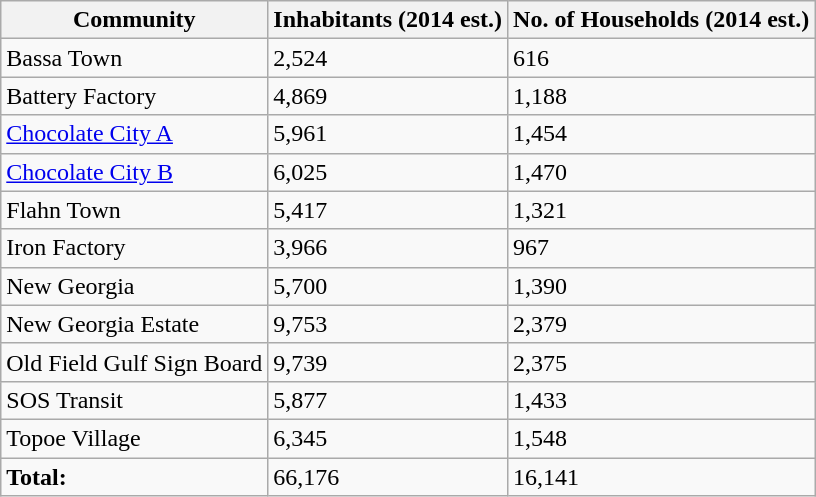<table class="wikitable">
<tr>
<th>Community</th>
<th>Inhabitants (2014 est.)</th>
<th>No. of Households (2014 est.)</th>
</tr>
<tr>
<td>Bassa Town</td>
<td>2,524</td>
<td>616</td>
</tr>
<tr>
<td>Battery Factory</td>
<td>4,869</td>
<td>1,188</td>
</tr>
<tr>
<td><a href='#'>Chocolate City A</a></td>
<td>5,961</td>
<td>1,454</td>
</tr>
<tr>
<td><a href='#'>Chocolate City B</a></td>
<td>6,025</td>
<td>1,470</td>
</tr>
<tr>
<td>Flahn Town</td>
<td>5,417</td>
<td>1,321</td>
</tr>
<tr>
<td>Iron Factory</td>
<td>3,966</td>
<td>967</td>
</tr>
<tr>
<td>New Georgia</td>
<td>5,700</td>
<td>1,390</td>
</tr>
<tr>
<td>New Georgia Estate</td>
<td>9,753</td>
<td>2,379</td>
</tr>
<tr>
<td>Old Field Gulf Sign Board</td>
<td>9,739</td>
<td>2,375</td>
</tr>
<tr>
<td>SOS Transit</td>
<td>5,877</td>
<td>1,433</td>
</tr>
<tr>
<td>Topoe Village</td>
<td>6,345</td>
<td>1,548</td>
</tr>
<tr>
<td><strong>Total:</strong></td>
<td>66,176</td>
<td>16,141</td>
</tr>
</table>
